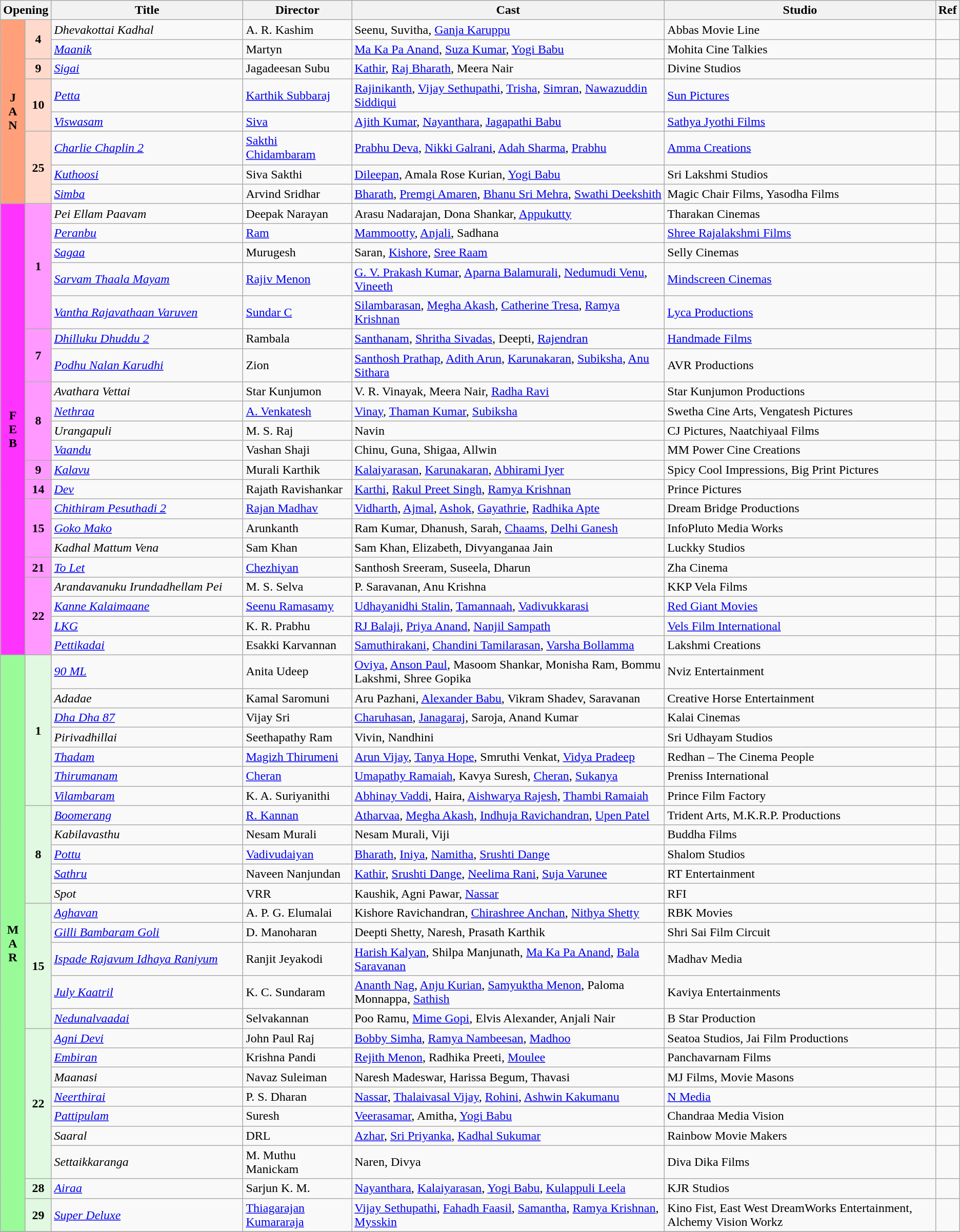<table class="wikitable sortable">
<tr>
<th colspan="2">Opening</th>
<th style="width:20%;">Title</th>
<th>Director</th>
<th>Cast</th>
<th>Studio</th>
<th>Ref</th>
</tr>
<tr>
<td rowspan="8" style="text-align:center; background:#ffa07a;  textcolor:#000;"><strong>J<br>A<br>N</strong></td>
<td rowspan="2" style="text-align:center; background:#ffdacc;"><strong>4</strong></td>
<td><em>Dhevakottai Kadhal </em></td>
<td>A. R. Kashim</td>
<td>Seenu, Suvitha, <a href='#'>Ganja Karuppu</a></td>
<td>Abbas Movie Line</td>
<td></td>
</tr>
<tr>
<td><em><a href='#'>Maanik</a></em></td>
<td>Martyn</td>
<td><a href='#'>Ma Ka Pa Anand</a>, <a href='#'>Suza Kumar</a>, <a href='#'>Yogi Babu</a></td>
<td>Mohita Cine Talkies</td>
<td></td>
</tr>
<tr>
<td style="text-align:center; background:#ffdacc;"><strong>9</strong></td>
<td><em> <a href='#'>Sigai</a> </em></td>
<td>Jagadeesan Subu</td>
<td><a href='#'>Kathir</a>, <a href='#'>Raj Bharath</a>, Meera Nair</td>
<td>Divine Studios</td>
<td></td>
</tr>
<tr>
<td rowspan="2" style="text-align:center; background:#ffdacc;"><strong>10</strong></td>
<td><em><a href='#'>Petta</a></em></td>
<td><a href='#'>Karthik Subbaraj</a></td>
<td><a href='#'>Rajinikanth</a>, <a href='#'>Vijay Sethupathi</a>, <a href='#'>Trisha</a>, <a href='#'>Simran</a>, <a href='#'>Nawazuddin Siddiqui</a></td>
<td><a href='#'>Sun Pictures</a></td>
<td></td>
</tr>
<tr>
<td><em><a href='#'>Viswasam</a></em></td>
<td><a href='#'>Siva</a></td>
<td><a href='#'>Ajith Kumar</a>, <a href='#'>Nayanthara</a>, <a href='#'>Jagapathi Babu</a></td>
<td><a href='#'>Sathya Jyothi Films</a></td>
<td></td>
</tr>
<tr>
<td rowspan="3" style="text-align:center; background:#ffdacc;"><strong>25</strong></td>
<td><em><a href='#'>Charlie Chaplin 2</a></em></td>
<td><a href='#'>Sakthi Chidambaram</a></td>
<td><a href='#'>Prabhu Deva</a>, <a href='#'>Nikki Galrani</a>, <a href='#'>Adah Sharma</a>, <a href='#'>Prabhu</a></td>
<td><a href='#'>Amma Creations</a></td>
<td></td>
</tr>
<tr>
<td><em><a href='#'>Kuthoosi</a></em></td>
<td>Siva Sakthi</td>
<td><a href='#'>Dileepan</a>, Amala Rose Kurian, <a href='#'>Yogi Babu</a></td>
<td>Sri Lakshmi Studios</td>
<td></td>
</tr>
<tr>
<td><em><a href='#'>Simba</a></em></td>
<td>Arvind Sridhar</td>
<td><a href='#'>Bharath</a>, <a href='#'>Premgi Amaren</a>, <a href='#'>Bhanu Sri Mehra</a>, <a href='#'>Swathi Deekshith</a></td>
<td>Magic Chair Films, Yasodha Films</td>
<td></td>
</tr>
<tr>
<td rowspan="21" style="text-align:center; background:#ff33ff; textcolor:;"><strong>F<br>E<br>B</strong></td>
<td rowspan="5" style="text-align:center; background:#ff99ff;"><strong>1</strong></td>
<td><em>Pei Ellam Paavam</em></td>
<td>Deepak Narayan</td>
<td>Arasu Nadarajan, Dona Shankar, <a href='#'>Appukutty</a></td>
<td>Tharakan Cinemas</td>
<td></td>
</tr>
<tr>
<td><em><a href='#'>Peranbu</a></em></td>
<td><a href='#'>Ram</a></td>
<td><a href='#'>Mammootty</a>, <a href='#'>Anjali</a>, Sadhana</td>
<td><a href='#'>Shree Rajalakshmi Films</a></td>
<td></td>
</tr>
<tr>
<td><em><a href='#'>Sagaa</a></em></td>
<td>Murugesh</td>
<td>Saran, <a href='#'>Kishore</a>, <a href='#'>Sree Raam</a></td>
<td>Selly Cinemas</td>
<td></td>
</tr>
<tr>
<td><em><a href='#'>Sarvam Thaala Mayam</a></em></td>
<td><a href='#'>Rajiv Menon</a></td>
<td><a href='#'>G. V. Prakash Kumar</a>, <a href='#'>Aparna Balamurali</a>, <a href='#'>Nedumudi Venu</a>, <a href='#'>Vineeth</a></td>
<td><a href='#'>Mindscreen Cinemas</a></td>
<td></td>
</tr>
<tr>
<td><em><a href='#'>Vantha Rajavathaan Varuven</a></em></td>
<td><a href='#'>Sundar C</a></td>
<td><a href='#'>Silambarasan</a>, <a href='#'>Megha Akash</a>, <a href='#'>Catherine Tresa</a>, <a href='#'>Ramya Krishnan</a></td>
<td><a href='#'>Lyca Productions</a></td>
<td></td>
</tr>
<tr>
<td rowspan="2" style="text-align:center; background:#ff99ff;"><strong>7</strong></td>
<td><em><a href='#'>Dhilluku Dhuddu 2</a></em></td>
<td>Rambala</td>
<td><a href='#'>Santhanam</a>, <a href='#'>Shritha Sivadas</a>, Deepti, <a href='#'>Rajendran</a></td>
<td><a href='#'>Handmade Films</a></td>
<td></td>
</tr>
<tr>
<td><em><a href='#'>Podhu Nalan Karudhi</a></em></td>
<td>Zion</td>
<td><a href='#'>Santhosh Prathap</a>, <a href='#'>Adith Arun</a>, <a href='#'>Karunakaran</a>, <a href='#'>Subiksha</a>, <a href='#'>Anu Sithara</a></td>
<td>AVR Productions</td>
<td></td>
</tr>
<tr>
<td rowspan="4" style="text-align:center; background:#ff99ff;"><strong>8</strong></td>
<td><em>Avathara Vettai</em></td>
<td>Star Kunjumon</td>
<td>V. R. Vinayak, Meera Nair, <a href='#'>Radha Ravi</a></td>
<td>Star Kunjumon Productions</td>
<td></td>
</tr>
<tr>
<td><em><a href='#'>Nethraa</a></em></td>
<td><a href='#'>A. Venkatesh</a></td>
<td><a href='#'>Vinay</a>, <a href='#'>Thaman Kumar</a>, <a href='#'>Subiksha</a></td>
<td>Swetha Cine Arts, Vengatesh Pictures</td>
<td></td>
</tr>
<tr>
<td><em>Urangapuli</em></td>
<td>M. S. Raj</td>
<td>Navin</td>
<td>CJ Pictures, Naatchiyaal Films</td>
<td></td>
</tr>
<tr>
<td><em><a href='#'>Vaandu</a></em></td>
<td>Vashan Shaji</td>
<td>Chinu, Guna, Shigaa, Allwin</td>
<td>MM Power Cine Creations</td>
<td></td>
</tr>
<tr>
<td rowspan="1" style="text-align:center; background:#ff99ff;"><strong>9</strong></td>
<td><em><a href='#'>Kalavu</a></em></td>
<td>Murali Karthik</td>
<td><a href='#'>Kalaiyarasan</a>, <a href='#'>Karunakaran</a>, <a href='#'>Abhirami Iyer</a></td>
<td>Spicy Cool Impressions, Big Print Pictures</td>
<td></td>
</tr>
<tr>
<td style="text-align:center; background:#ff99ff;"><strong>14</strong></td>
<td><em><a href='#'>Dev</a></em></td>
<td>Rajath Ravishankar</td>
<td><a href='#'>Karthi</a>, <a href='#'>Rakul Preet Singh</a>, <a href='#'>Ramya Krishnan</a></td>
<td>Prince Pictures</td>
<td></td>
</tr>
<tr>
<td rowspan="3" style="text-align:center; background:#ff99ff;"><strong>15</strong></td>
<td><em><a href='#'>Chithiram Pesuthadi 2</a></em></td>
<td><a href='#'>Rajan Madhav</a></td>
<td><a href='#'>Vidharth</a>, <a href='#'>Ajmal</a>, <a href='#'>Ashok</a>, <a href='#'>Gayathrie</a>, <a href='#'>Radhika Apte</a></td>
<td>Dream Bridge Productions</td>
<td></td>
</tr>
<tr>
<td><em><a href='#'>Goko Mako</a></em></td>
<td>Arunkanth</td>
<td>Ram Kumar, Dhanush, Sarah, <a href='#'>Chaams</a>, <a href='#'>Delhi Ganesh</a></td>
<td>InfoPluto Media Works</td>
<td></td>
</tr>
<tr>
<td><em>Kadhal Mattum Vena</em></td>
<td>Sam Khan</td>
<td>Sam Khan, Elizabeth, Divyanganaa Jain</td>
<td>Luckky Studios</td>
<td></td>
</tr>
<tr>
<td style="text-align:center; background:#ff99ff;"><strong>21</strong></td>
<td><em><a href='#'>To Let</a></em></td>
<td><a href='#'>Chezhiyan</a></td>
<td>Santhosh Sreeram, Suseela, Dharun</td>
<td>Zha Cinema</td>
<td></td>
</tr>
<tr>
<td rowspan="4" style="text-align:center; background:#ff99ff;"><strong>22</strong></td>
<td><em>Arandavanuku Irundadhellam Pei</em></td>
<td>M. S. Selva</td>
<td>P. Saravanan, Anu Krishna</td>
<td>KKP Vela Films</td>
<td></td>
</tr>
<tr>
<td><em><a href='#'>Kanne Kalaimaane</a></em></td>
<td><a href='#'>Seenu Ramasamy</a></td>
<td><a href='#'>Udhayanidhi Stalin</a>, <a href='#'>Tamannaah</a>, <a href='#'>Vadivukkarasi</a></td>
<td><a href='#'>Red Giant Movies</a></td>
<td></td>
</tr>
<tr>
<td><em><a href='#'>LKG</a></em></td>
<td>K. R. Prabhu</td>
<td><a href='#'>RJ Balaji</a>, <a href='#'>Priya Anand</a>, <a href='#'>Nanjil Sampath</a></td>
<td><a href='#'>Vels Film International</a></td>
<td></td>
</tr>
<tr>
<td><em><a href='#'>Pettikadai</a></em></td>
<td>Esakki Karvannan</td>
<td><a href='#'>Samuthirakani</a>, <a href='#'>Chandini Tamilarasan</a>, <a href='#'>Varsha Bollamma</a></td>
<td>Lakshmi Creations</td>
<td></td>
</tr>
<tr>
<td rowspan="26" style="text-align:center; background:#98fb98; textcolor:#000;"><strong>M<br>A<br>R</strong></td>
<td rowspan="7" style="text-align:center; background:#e0f9e0;"><strong>1</strong></td>
<td><em><a href='#'>90 ML</a></em></td>
<td>Anita Udeep</td>
<td><a href='#'>Oviya</a>, <a href='#'>Anson Paul</a>, Masoom Shankar, Monisha Ram, Bommu Lakshmi, Shree Gopika</td>
<td>Nviz Entertainment</td>
<td></td>
</tr>
<tr>
<td><em>Adadae</em></td>
<td>Kamal Saromuni</td>
<td>Aru Pazhani, <a href='#'>Alexander Babu</a>, Vikram Shadev, Saravanan</td>
<td>Creative Horse Entertainment</td>
<td></td>
</tr>
<tr>
<td><em><a href='#'>Dha Dha 87</a></em></td>
<td>Vijay Sri</td>
<td><a href='#'>Charuhasan</a>, <a href='#'>Janagaraj</a>, Saroja, Anand Kumar</td>
<td>Kalai Cinemas</td>
<td></td>
</tr>
<tr>
<td><em>Pirivadhillai</em></td>
<td>Seethapathy Ram</td>
<td>Vivin, Nandhini</td>
<td>Sri Udhayam Studios</td>
<td></td>
</tr>
<tr>
<td><em><a href='#'>Thadam</a></em></td>
<td><a href='#'>Magizh Thirumeni</a></td>
<td><a href='#'>Arun Vijay</a>, <a href='#'>Tanya Hope</a>, Smruthi Venkat, <a href='#'>Vidya Pradeep</a></td>
<td>Redhan – The Cinema People</td>
<td></td>
</tr>
<tr>
<td><em><a href='#'>Thirumanam</a></em></td>
<td><a href='#'>Cheran</a></td>
<td><a href='#'>Umapathy Ramaiah</a>, Kavya Suresh, <a href='#'>Cheran</a>, <a href='#'>Sukanya</a></td>
<td>Preniss International</td>
<td></td>
</tr>
<tr>
<td><em><a href='#'>Vilambaram</a></em></td>
<td>K. A. Suriyanithi</td>
<td><a href='#'>Abhinay Vaddi</a>, Haira, <a href='#'>Aishwarya Rajesh</a>, <a href='#'>Thambi Ramaiah</a></td>
<td>Prince Film Factory</td>
<td></td>
</tr>
<tr ||>
<td rowspan="5" style="text-align:center; background:#e0f9e0;"><strong>8</strong></td>
<td><em><a href='#'>Boomerang</a></em></td>
<td><a href='#'>R. Kannan</a></td>
<td><a href='#'>Atharvaa</a>, <a href='#'>Megha Akash</a>, <a href='#'>Indhuja Ravichandran</a>, <a href='#'>Upen Patel</a></td>
<td>Trident Arts, M.K.R.P. Productions</td>
<td></td>
</tr>
<tr>
<td><em>Kabilavasthu</em></td>
<td>Nesam Murali</td>
<td>Nesam Murali, Viji</td>
<td>Buddha Films</td>
<td></td>
</tr>
<tr>
<td><em><a href='#'>Pottu</a></em></td>
<td><a href='#'>Vadivudaiyan</a></td>
<td><a href='#'>Bharath</a>, <a href='#'>Iniya</a>, <a href='#'>Namitha</a>, <a href='#'>Srushti Dange</a></td>
<td>Shalom Studios</td>
<td></td>
</tr>
<tr>
<td><em><a href='#'>Sathru</a></em></td>
<td>Naveen Nanjundan</td>
<td><a href='#'>Kathir</a>, <a href='#'>Srushti Dange</a>, <a href='#'>Neelima Rani</a>, <a href='#'>Suja Varunee</a></td>
<td>RT Entertainment</td>
<td></td>
</tr>
<tr>
<td><em>Spot</em></td>
<td>VRR</td>
<td>Kaushik, Agni Pawar, <a href='#'>Nassar</a></td>
<td>RFI</td>
<td></td>
</tr>
<tr>
<td rowspan="5" style="text-align:center; background:#e0f9e0;"><strong>15</strong></td>
<td><em><a href='#'>Aghavan</a></em></td>
<td>A. P. G. Elumalai</td>
<td>Kishore Ravichandran, <a href='#'>Chirashree Anchan</a>, <a href='#'>Nithya Shetty</a></td>
<td>RBK Movies</td>
<td></td>
</tr>
<tr>
<td><em><a href='#'>Gilli Bambaram Goli</a></em></td>
<td>D. Manoharan</td>
<td>Deepti Shetty, Naresh, Prasath Karthik</td>
<td>Shri Sai Film Circuit</td>
<td></td>
</tr>
<tr>
<td><em><a href='#'>Ispade Rajavum Idhaya Raniyum</a></em></td>
<td>Ranjit Jeyakodi</td>
<td><a href='#'>Harish Kalyan</a>, Shilpa Manjunath, <a href='#'>Ma Ka Pa Anand</a>, <a href='#'>Bala Saravanan</a></td>
<td>Madhav Media</td>
<td></td>
</tr>
<tr>
<td><em><a href='#'>July Kaatril</a></em></td>
<td>K. C. Sundaram</td>
<td><a href='#'>Ananth Nag</a>, <a href='#'>Anju Kurian</a>, <a href='#'>Samyuktha Menon</a>, Paloma Monnappa, <a href='#'>Sathish</a></td>
<td>Kaviya Entertainments</td>
<td></td>
</tr>
<tr>
<td><em><a href='#'>Nedunalvaadai</a></em></td>
<td>Selvakannan</td>
<td>Poo Ramu, <a href='#'>Mime Gopi</a>, Elvis Alexander, Anjali Nair</td>
<td>B Star Production</td>
<td></td>
</tr>
<tr>
<td rowspan="7" style="text-align:center; background:#e0f9e0;"><strong>22</strong></td>
<td><em><a href='#'>Agni Devi</a></em></td>
<td>John Paul Raj</td>
<td><a href='#'>Bobby Simha</a>, <a href='#'>Ramya Nambeesan</a>, <a href='#'>Madhoo</a></td>
<td>Seatoa Studios, Jai Film Productions</td>
<td></td>
</tr>
<tr>
<td><em><a href='#'>Embiran</a></em></td>
<td>Krishna Pandi</td>
<td><a href='#'>Rejith Menon</a>, Radhika Preeti, <a href='#'>Moulee</a></td>
<td>Panchavarnam Films</td>
<td></td>
</tr>
<tr>
<td><em>Maanasi</em></td>
<td>Navaz Suleiman</td>
<td>Naresh Madeswar, Harissa Begum, Thavasi</td>
<td>MJ Films, Movie Masons</td>
<td></td>
</tr>
<tr>
<td><em><a href='#'>Neerthirai</a></em></td>
<td>P. S. Dharan</td>
<td><a href='#'>Nassar</a>, <a href='#'>Thalaivasal Vijay</a>, <a href='#'>Rohini</a>, <a href='#'>Ashwin Kakumanu</a></td>
<td><a href='#'>N Media</a></td>
<td></td>
</tr>
<tr>
<td><em><a href='#'>Pattipulam</a></em></td>
<td>Suresh</td>
<td><a href='#'>Veerasamar</a>, Amitha, <a href='#'>Yogi Babu</a></td>
<td>Chandraa Media Vision</td>
<td></td>
</tr>
<tr>
<td><em>Saaral</em></td>
<td>DRL</td>
<td><a href='#'>Azhar</a>, <a href='#'>Sri Priyanka</a>, <a href='#'>Kadhal Sukumar</a></td>
<td>Rainbow Movie Makers</td>
<td></td>
</tr>
<tr>
<td><em>Settaikkaranga</em></td>
<td>M. Muthu Manickam</td>
<td>Naren, Divya</td>
<td>Diva Dika Films</td>
<td></td>
</tr>
<tr>
<td rowspan="1" style="text-align:center; background:#e0f9e0;"><strong>28</strong></td>
<td><em><a href='#'>Airaa</a></em></td>
<td>Sarjun K. M.</td>
<td><a href='#'>Nayanthara</a>, <a href='#'>Kalaiyarasan</a>, <a href='#'>Yogi Babu</a>, <a href='#'>Kulappuli Leela</a></td>
<td>KJR Studios</td>
<td></td>
</tr>
<tr>
<td rowspan="1" style="text-align:center; background:#e0f9e0;"><strong>29</strong></td>
<td><em><a href='#'>Super Deluxe</a></em></td>
<td><a href='#'>Thiagarajan Kumararaja</a></td>
<td><a href='#'>Vijay Sethupathi</a>, <a href='#'>Fahadh Faasil</a>, <a href='#'>Samantha</a>, <a href='#'>Ramya Krishnan</a>, <a href='#'>Mysskin</a></td>
<td>Kino Fist, East West DreamWorks Entertainment, Alchemy Vision Workz</td>
<td></td>
</tr>
<tr>
</tr>
</table>
